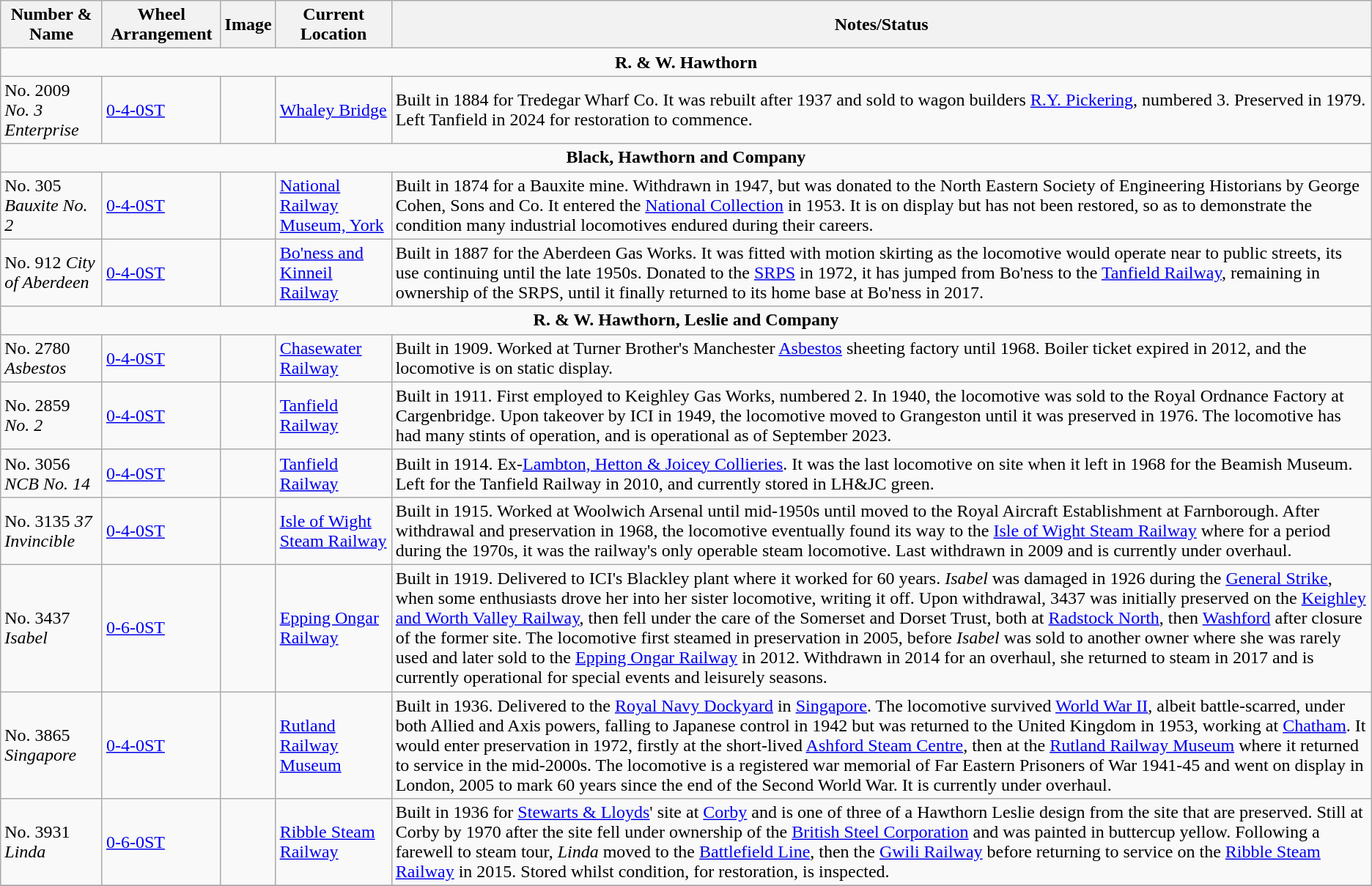<table class="wikitable sortable">
<tr>
<th>Number & Name</th>
<th>Wheel Arrangement</th>
<th class="unsortable">Image</th>
<th>Current Location</th>
<th>Notes/Status</th>
</tr>
<tr>
<td colspan="5" style="text-align:center;"><strong>R. & W. Hawthorn</strong></td>
</tr>
<tr>
<td>No. 2009 <em>No. 3 Enterprise</em></td>
<td><a href='#'>0-4-0</a><a href='#'>ST</a></td>
<td></td>
<td><a href='#'>Whaley Bridge</a></td>
<td>Built in 1884 for Tredegar Wharf Co. It was rebuilt after 1937 and sold to wagon builders <a href='#'>R.Y. Pickering</a>, numbered 3. Preserved in 1979. Left Tanfield in 2024 for restoration to commence.</td>
</tr>
<tr>
<td colspan="5" style="text-align:center;"><strong>Black, Hawthorn and Company</strong></td>
</tr>
<tr>
<td>No. 305 <em>Bauxite No. 2</em></td>
<td><a href='#'>0-4-0</a><a href='#'>ST</a></td>
<td></td>
<td><a href='#'>National Railway Museum, York</a></td>
<td>Built in 1874 for a Bauxite mine. Withdrawn in 1947, but was donated to the North Eastern Society of Engineering Historians by George Cohen, Sons and Co. It entered the <a href='#'>National Collection</a> in 1953. It is on display but has not been restored, so as to demonstrate the condition many industrial locomotives endured during their careers.</td>
</tr>
<tr>
<td>No. 912 <em>City of Aberdeen</em></td>
<td><a href='#'>0-4-0</a><a href='#'>ST</a></td>
<td></td>
<td><a href='#'>Bo'ness and Kinneil Railway</a></td>
<td>Built in 1887 for the Aberdeen Gas Works. It was fitted with motion skirting as the locomotive would operate near to public streets, its use continuing until the late 1950s. Donated to the <a href='#'>SRPS</a> in 1972, it has jumped from Bo'ness to the <a href='#'>Tanfield Railway</a>, remaining in ownership of the SRPS, until it finally returned to its home base at Bo'ness in 2017.</td>
</tr>
<tr>
<td colspan="5" style="text-align:center;"><strong>R. & W. Hawthorn, Leslie and Company</strong></td>
</tr>
<tr>
<td>No. 2780 <em>Asbestos</em></td>
<td><a href='#'>0-4-0</a><a href='#'>ST</a></td>
<td></td>
<td><a href='#'>Chasewater Railway</a></td>
<td>Built in 1909. Worked at Turner Brother's Manchester <a href='#'>Asbestos</a> sheeting factory until 1968. Boiler ticket expired in 2012, and the locomotive is on static display.</td>
</tr>
<tr>
<td>No. 2859 <em>No. 2</em></td>
<td><a href='#'>0-4-0</a><a href='#'>ST</a></td>
<td></td>
<td><a href='#'>Tanfield Railway</a></td>
<td>Built in 1911. First employed to Keighley Gas Works, numbered 2. In 1940, the locomotive was sold to the Royal Ordnance Factory at Cargenbridge. Upon takeover by ICI in 1949, the locomotive moved to Grangeston until it was preserved in 1976. The locomotive has had many stints of operation, and is operational as of September 2023.</td>
</tr>
<tr>
<td>No. 3056 <em>NCB No. 14</em></td>
<td><a href='#'>0-4-0</a><a href='#'>ST</a></td>
<td></td>
<td><a href='#'>Tanfield Railway</a></td>
<td>Built in 1914. Ex-<a href='#'>Lambton, Hetton & Joicey Collieries</a>. It was the last locomotive on site when it left in 1968 for the Beamish Museum. Left for the Tanfield Railway in 2010, and currently stored in LH&JC green.</td>
</tr>
<tr>
<td>No. 3135 <em>37 Invincible</em></td>
<td><a href='#'>0-4-0</a><a href='#'>ST</a></td>
<td></td>
<td><a href='#'>Isle of Wight Steam Railway</a></td>
<td>Built in 1915. Worked at Woolwich Arsenal until mid-1950s until moved to the Royal Aircraft Establishment at Farnborough. After withdrawal and preservation in 1968, the locomotive eventually found its way to the <a href='#'>Isle of Wight Steam Railway</a> where for a period during the 1970s, it was the railway's only operable steam locomotive. Last withdrawn in 2009 and is currently under overhaul.</td>
</tr>
<tr>
<td>No. 3437 <em>Isabel</em></td>
<td><a href='#'>0-6-0</a><a href='#'>ST</a></td>
<td></td>
<td><a href='#'>Epping Ongar Railway</a></td>
<td>Built in 1919. Delivered to ICI's Blackley plant where it worked for 60 years. <em>Isabel</em> was damaged in 1926 during the <a href='#'>General Strike</a>, when some enthusiasts drove her into her sister locomotive, writing it off. Upon withdrawal, 3437 was initially preserved on the <a href='#'>Keighley and Worth Valley Railway</a>, then fell under the care of the Somerset and Dorset Trust, both at <a href='#'>Radstock North</a>, then <a href='#'>Washford</a> after closure of the former site. The locomotive first steamed in preservation in 2005, before <em>Isabel</em> was sold to another owner where she was rarely used and later sold to the <a href='#'>Epping Ongar Railway</a> in 2012. Withdrawn in 2014 for an overhaul, she returned to steam in 2017 and is currently operational for special events and leisurely seasons.</td>
</tr>
<tr>
<td>No. 3865 <em>Singapore</em></td>
<td><a href='#'>0-4-0</a><a href='#'>ST</a></td>
<td></td>
<td><a href='#'>Rutland Railway Museum</a></td>
<td>Built in 1936. Delivered to the <a href='#'>Royal Navy Dockyard</a> in <a href='#'>Singapore</a>. The locomotive survived <a href='#'>World War II</a>, albeit battle-scarred, under both Allied and Axis powers, falling to Japanese control in 1942 but was returned to the United Kingdom in 1953, working at <a href='#'>Chatham</a>. It would enter preservation in 1972, firstly at the short-lived <a href='#'>Ashford Steam Centre</a>, then at the <a href='#'>Rutland Railway Museum</a> where it returned to service in the mid-2000s. The locomotive is a registered war memorial of Far Eastern Prisoners of War 1941-45 and went on display in London, 2005 to mark 60 years since the end of the Second World War. It is currently under overhaul.</td>
</tr>
<tr>
<td>No. 3931 <em>Linda</em></td>
<td><a href='#'>0-6-0</a><a href='#'>ST</a></td>
<td></td>
<td><a href='#'>Ribble Steam Railway</a></td>
<td>Built in 1936 for <a href='#'>Stewarts & Lloyds</a>' site at <a href='#'>Corby</a> and is one of three of a Hawthorn Leslie design from the site that are preserved. Still at Corby by 1970 after the site fell under ownership of the <a href='#'>British Steel Corporation</a> and was painted in buttercup yellow. Following a farewell to steam tour, <em>Linda</em> moved to the <a href='#'>Battlefield Line</a>, then the <a href='#'>Gwili Railway</a> before returning to service on the <a href='#'>Ribble Steam Railway</a> in 2015. Stored whilst condition, for restoration, is inspected.</td>
</tr>
<tr>
</tr>
</table>
